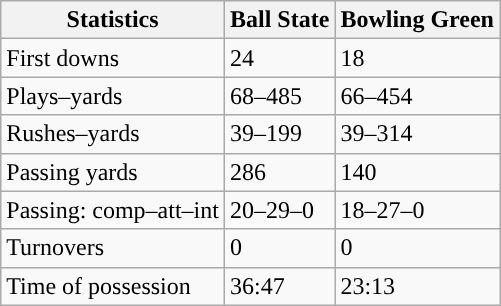<table class="wikitable" style="float:left">
<tr>
<th>Statistics</th>
<th>Ball State</th>
<th>Bowling Green</th>
</tr>
<tr>
<td>First downs</td>
<td>24</td>
<td>18</td>
</tr>
<tr>
<td>Plays–yards</td>
<td>68–485</td>
<td>66–454</td>
</tr>
<tr>
<td>Rushes–yards</td>
<td>39–199</td>
<td>39–314</td>
</tr>
<tr>
<td>Passing yards</td>
<td>286</td>
<td>140</td>
</tr>
<tr>
<td>Passing: comp–att–int</td>
<td>20–29–0</td>
<td>18–27–0</td>
</tr>
<tr>
<td>Turnovers</td>
<td>0</td>
<td>0</td>
</tr>
<tr>
<td>Time of possession</td>
<td>36:47</td>
<td>23:13</td>
</tr>
</table>
